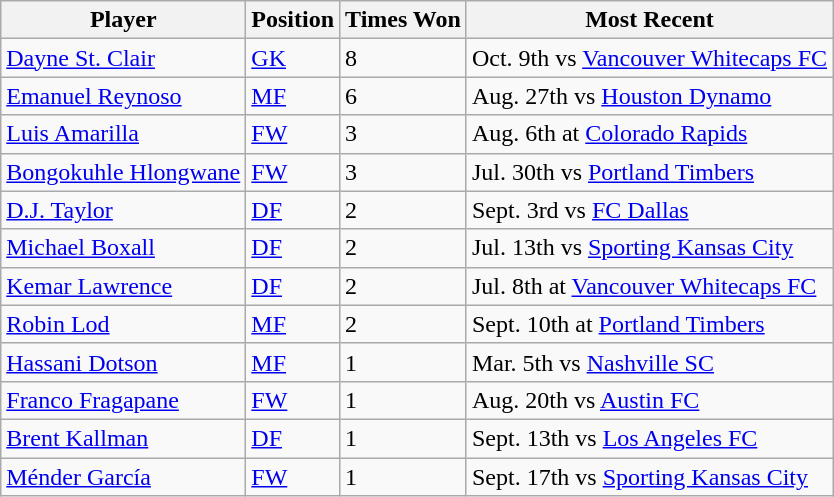<table class=wikitable>
<tr>
<th>Player</th>
<th>Position</th>
<th>Times Won</th>
<th>Most Recent</th>
</tr>
<tr>
<td><a href='#'>Dayne St. Clair</a></td>
<td><a href='#'>GK</a></td>
<td>8</td>
<td>Oct. 9th vs <a href='#'>Vancouver Whitecaps FC</a></td>
</tr>
<tr>
<td><a href='#'>Emanuel Reynoso</a></td>
<td><a href='#'>MF</a></td>
<td>6</td>
<td>Aug. 27th vs <a href='#'>Houston Dynamo</a></td>
</tr>
<tr>
<td><a href='#'>Luis Amarilla</a></td>
<td><a href='#'>FW</a></td>
<td>3</td>
<td>Aug. 6th at <a href='#'>Colorado Rapids</a></td>
</tr>
<tr>
<td><a href='#'>Bongokuhle Hlongwane</a></td>
<td><a href='#'>FW</a></td>
<td>3</td>
<td>Jul. 30th vs <a href='#'>Portland Timbers</a></td>
</tr>
<tr>
<td><a href='#'>D.J. Taylor</a></td>
<td><a href='#'>DF</a></td>
<td>2</td>
<td>Sept. 3rd vs <a href='#'>FC Dallas</a></td>
</tr>
<tr>
<td><a href='#'>Michael Boxall</a></td>
<td><a href='#'>DF</a></td>
<td>2</td>
<td>Jul. 13th vs <a href='#'>Sporting Kansas City</a></td>
</tr>
<tr>
<td><a href='#'>Kemar Lawrence</a></td>
<td><a href='#'>DF</a></td>
<td>2</td>
<td>Jul. 8th at <a href='#'>Vancouver Whitecaps FC</a></td>
</tr>
<tr>
<td><a href='#'>Robin Lod</a></td>
<td><a href='#'>MF</a></td>
<td>2</td>
<td>Sept. 10th at <a href='#'>Portland Timbers</a></td>
</tr>
<tr>
<td><a href='#'>Hassani Dotson</a></td>
<td><a href='#'>MF</a></td>
<td>1</td>
<td>Mar. 5th vs <a href='#'>Nashville SC</a></td>
</tr>
<tr>
<td><a href='#'>Franco Fragapane</a></td>
<td><a href='#'>FW</a></td>
<td>1</td>
<td>Aug. 20th vs <a href='#'>Austin FC</a></td>
</tr>
<tr>
<td><a href='#'>Brent Kallman</a></td>
<td><a href='#'>DF</a></td>
<td>1</td>
<td>Sept. 13th vs <a href='#'>Los Angeles FC</a></td>
</tr>
<tr>
<td><a href='#'>Ménder García</a></td>
<td><a href='#'>FW</a></td>
<td>1</td>
<td>Sept. 17th vs <a href='#'>Sporting Kansas City</a></td>
</tr>
</table>
